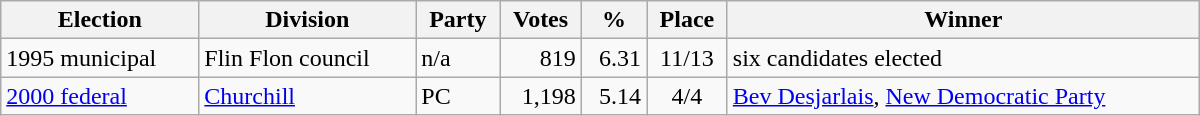<table class="wikitable" width="800">
<tr>
<th align="left">Election</th>
<th align="left">Division</th>
<th align="left">Party</th>
<th align="right">Votes</th>
<th align="right">%</th>
<th align="center">Place</th>
<th align="center">Winner</th>
</tr>
<tr>
<td align="left">1995 municipal</td>
<td align="left">Flin Flon council</td>
<td align="left">n/a</td>
<td align="right">819</td>
<td align="right">6.31</td>
<td align="center">11/13</td>
<td align="left">six candidates elected</td>
</tr>
<tr>
<td align="left"><a href='#'>2000 federal</a></td>
<td align="left"><a href='#'>Churchill</a></td>
<td align="left">PC</td>
<td align="right">1,198</td>
<td align="right">5.14</td>
<td align="center">4/4</td>
<td align="left"><a href='#'>Bev Desjarlais</a>, <a href='#'>New Democratic Party</a></td>
</tr>
</table>
